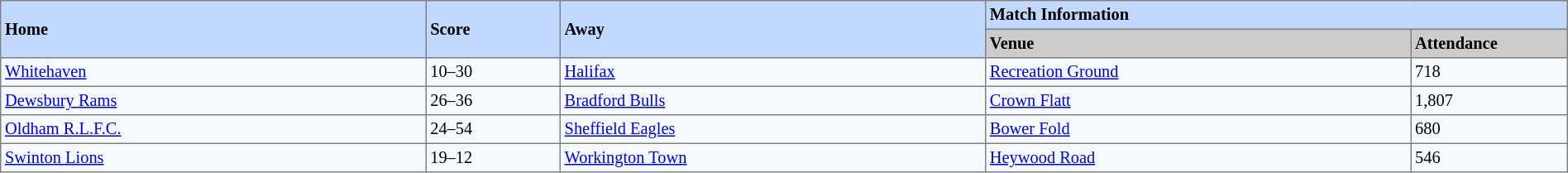<table border=1 style="border-collapse:collapse; font-size:85%; text-align:left;" cellpadding=3 cellspacing=0 width=100%>
<tr bgcolor=#C1D8FF>
<th rowspan=2 width=19%>Home</th>
<th rowspan=2 width=6%>Score</th>
<th rowspan=2 width=19%>Away</th>
<th colspan=6>Match Information</th>
</tr>
<tr bgcolor=#CCCCCC>
<th width=19%>Venue</th>
<th width=7%>Attendance</th>
</tr>
<tr bgcolor=#F5FAFF>
<td align=left> <a href='#'>Whitehaven</a></td>
<td>10–30</td>
<td align=left> <a href='#'>Halifax</a></td>
<td><a href='#'>Recreation Ground</a></td>
<td>718</td>
</tr>
<tr bgcolor=#F5FAFF>
<td align=left> <a href='#'>Dewsbury Rams</a></td>
<td>26–36</td>
<td align=left> <a href='#'>Bradford Bulls</a></td>
<td><a href='#'>Crown Flatt</a></td>
<td>1,807</td>
</tr>
<tr bgcolor=#F5FAFF>
<td align=left> <a href='#'>Oldham R.L.F.C.</a></td>
<td>24–54</td>
<td align=left> <a href='#'>Sheffield Eagles</a></td>
<td><a href='#'>Bower Fold</a></td>
<td>680</td>
</tr>
<tr bgcolor=#F5FAFF>
<td align=left> <a href='#'>Swinton Lions</a></td>
<td>19–12</td>
<td align=left> <a href='#'>Workington Town</a></td>
<td><a href='#'>Heywood Road</a></td>
<td>546</td>
</tr>
</table>
